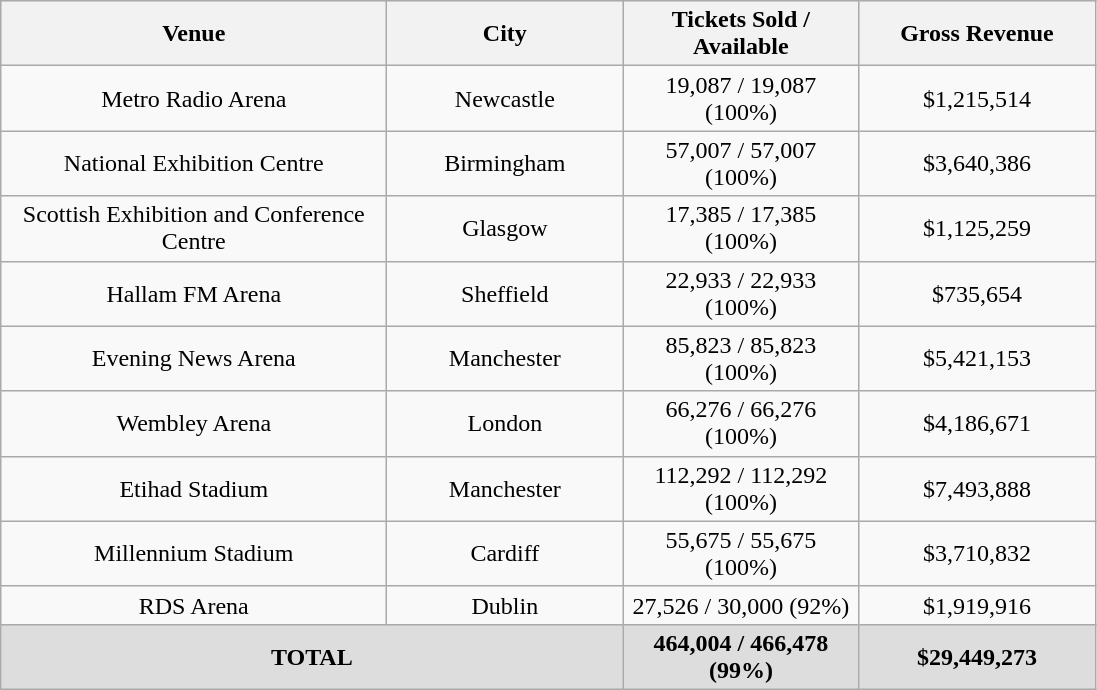<table class="wikitable" style="text-align:center">
<tr style="background:#ddd;">
<th style="width:250px;">Venue</th>
<th style="width:150px;">City</th>
<th style="width:150px;">Tickets Sold / Available</th>
<th style="width:150px;">Gross Revenue</th>
</tr>
<tr>
<td>Metro Radio Arena</td>
<td>Newcastle</td>
<td>19,087 / 19,087 (100%)</td>
<td>$1,215,514</td>
</tr>
<tr>
<td>National Exhibition Centre</td>
<td>Birmingham</td>
<td>57,007 / 57,007 (100%)</td>
<td>$3,640,386</td>
</tr>
<tr>
<td>Scottish Exhibition and Conference Centre</td>
<td>Glasgow</td>
<td>17,385 / 17,385 (100%)</td>
<td>$1,125,259</td>
</tr>
<tr>
<td>Hallam FM Arena</td>
<td>Sheffield</td>
<td>22,933 / 22,933 (100%)</td>
<td>$735,654</td>
</tr>
<tr>
<td>Evening News Arena</td>
<td>Manchester</td>
<td>85,823 / 85,823 (100%)</td>
<td>$5,421,153</td>
</tr>
<tr>
<td>Wembley Arena</td>
<td>London</td>
<td>66,276 / 66,276 (100%)</td>
<td>$4,186,671</td>
</tr>
<tr>
<td>Etihad Stadium</td>
<td>Manchester</td>
<td>112,292 / 112,292 (100%)</td>
<td>$7,493,888</td>
</tr>
<tr>
<td>Millennium Stadium</td>
<td>Cardiff</td>
<td>55,675 / 55,675 (100%)</td>
<td>$3,710,832</td>
</tr>
<tr>
<td>RDS Arena</td>
<td>Dublin</td>
<td>27,526 / 30,000 (92%)</td>
<td>$1,919,916</td>
</tr>
<tr style="background:#ddd;">
<td colspan="2"><strong>TOTAL</strong></td>
<td><strong>464,004 / 466,478 (99%)</strong></td>
<td><strong>$29,449,273</strong></td>
</tr>
</table>
